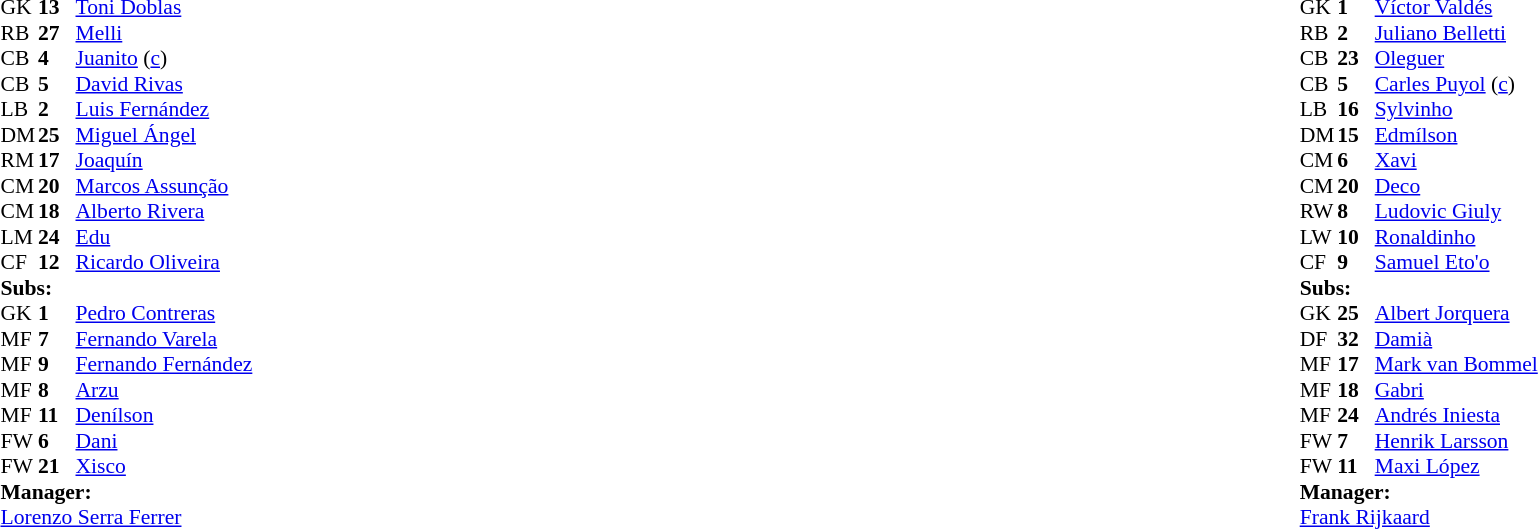<table width="100%">
<tr>
<td valign="top" width="50%"><br><table style="font-size: 90%" cellspacing="0" cellpadding="0">
<tr>
<td colspan="4"></td>
</tr>
<tr>
<th width="25"></th>
<th width="25"></th>
</tr>
<tr>
<td>GK</td>
<td><strong>13</strong></td>
<td> <a href='#'>Toni Doblas</a></td>
</tr>
<tr>
<td>RB</td>
<td><strong>27</strong></td>
<td> <a href='#'>Melli</a></td>
</tr>
<tr>
<td>CB</td>
<td><strong>4</strong></td>
<td> <a href='#'>Juanito</a> (<a href='#'>c</a>)</td>
<td></td>
</tr>
<tr>
<td>CB</td>
<td><strong>5</strong></td>
<td> <a href='#'>David Rivas</a></td>
</tr>
<tr>
<td>LB</td>
<td><strong>2</strong></td>
<td> <a href='#'>Luis Fernández</a></td>
</tr>
<tr>
<td>DM</td>
<td><strong>25</strong></td>
<td> <a href='#'>Miguel Ángel</a></td>
<td></td>
<td></td>
</tr>
<tr>
<td>RM</td>
<td><strong>17</strong></td>
<td> <a href='#'>Joaquín</a></td>
</tr>
<tr>
<td>CM</td>
<td><strong>20</strong></td>
<td> <a href='#'>Marcos Assunção</a></td>
<td></td>
<td></td>
</tr>
<tr>
<td>CM</td>
<td><strong>18</strong></td>
<td> <a href='#'>Alberto Rivera</a></td>
<td></td>
</tr>
<tr>
<td>LM</td>
<td><strong>24</strong></td>
<td> <a href='#'>Edu</a></td>
</tr>
<tr>
<td>CF</td>
<td><strong>12</strong></td>
<td> <a href='#'>Ricardo Oliveira</a></td>
<td></td>
<td></td>
</tr>
<tr>
<td colspan=4><strong>Subs:</strong></td>
</tr>
<tr>
<td>GK</td>
<td><strong>1</strong></td>
<td> <a href='#'>Pedro Contreras</a></td>
</tr>
<tr>
<td>MF</td>
<td><strong>7</strong></td>
<td> <a href='#'>Fernando Varela</a></td>
</tr>
<tr>
<td>MF</td>
<td><strong>9</strong></td>
<td> <a href='#'>Fernando Fernández</a></td>
<td></td>
<td></td>
</tr>
<tr>
<td>MF</td>
<td><strong>8</strong></td>
<td> <a href='#'>Arzu</a></td>
<td></td>
<td></td>
</tr>
<tr>
<td>MF</td>
<td><strong>11</strong></td>
<td> <a href='#'>Denílson</a></td>
</tr>
<tr>
<td>FW</td>
<td><strong>6</strong></td>
<td> <a href='#'>Dani</a></td>
</tr>
<tr>
<td>FW</td>
<td><strong>21</strong></td>
<td> <a href='#'>Xisco</a></td>
<td></td>
<td></td>
</tr>
<tr>
<td colspan=4><strong>Manager:</strong></td>
</tr>
<tr>
<td colspan="4"> <a href='#'>Lorenzo Serra Ferrer</a></td>
</tr>
</table>
</td>
<td valign="top"></td>
<td valign="top" width="50%"><br><table style="font-size: 90%" cellspacing="0" cellpadding="0" align=center>
<tr>
<td colspan="4"></td>
</tr>
<tr>
<th width="25"></th>
<th width="25"></th>
</tr>
<tr>
<td>GK</td>
<td><strong>1</strong></td>
<td> <a href='#'>Víctor Valdés</a></td>
</tr>
<tr>
<td>RB</td>
<td><strong>2</strong></td>
<td> <a href='#'>Juliano Belletti</a></td>
</tr>
<tr>
<td>CB</td>
<td><strong>23</strong></td>
<td> <a href='#'>Oleguer</a></td>
</tr>
<tr>
<td>CB</td>
<td><strong>5</strong></td>
<td> <a href='#'>Carles Puyol</a> (<a href='#'>c</a>)</td>
<td></td>
</tr>
<tr>
<td>LB</td>
<td><strong>16</strong></td>
<td> <a href='#'>Sylvinho</a></td>
</tr>
<tr>
<td>DM</td>
<td><strong>15</strong></td>
<td> <a href='#'>Edmílson</a></td>
<td></td>
<td></td>
</tr>
<tr>
<td>CM</td>
<td><strong>6</strong></td>
<td> <a href='#'>Xavi</a></td>
</tr>
<tr>
<td>CM</td>
<td><strong>20</strong></td>
<td> <a href='#'>Deco</a></td>
<td></td>
<td></td>
</tr>
<tr>
<td>RW</td>
<td><strong>8</strong></td>
<td> <a href='#'>Ludovic Giuly</a></td>
<td></td>
<td></td>
</tr>
<tr>
<td>LW</td>
<td><strong>10</strong></td>
<td> <a href='#'>Ronaldinho</a></td>
</tr>
<tr>
<td>CF</td>
<td><strong>9</strong></td>
<td> <a href='#'>Samuel Eto'o</a></td>
</tr>
<tr>
<td colspan=4><strong>Subs:</strong></td>
</tr>
<tr>
<td>GK</td>
<td><strong>25</strong></td>
<td> <a href='#'>Albert Jorquera</a></td>
</tr>
<tr>
<td>DF</td>
<td><strong>32</strong></td>
<td> <a href='#'>Damià</a></td>
</tr>
<tr>
<td>MF</td>
<td><strong>17</strong></td>
<td> <a href='#'>Mark van Bommel</a></td>
<td></td>
<td></td>
</tr>
<tr>
<td>MF</td>
<td><strong>18</strong></td>
<td> <a href='#'>Gabri</a></td>
<td></td>
<td></td>
</tr>
<tr>
<td>MF</td>
<td><strong>24</strong></td>
<td> <a href='#'>Andrés Iniesta</a></td>
<td></td>
<td></td>
</tr>
<tr>
<td>FW</td>
<td><strong>7</strong></td>
<td> <a href='#'>Henrik Larsson</a></td>
</tr>
<tr>
<td>FW</td>
<td><strong>11</strong></td>
<td> <a href='#'>Maxi López</a></td>
</tr>
<tr>
<td colspan=4><strong>Manager:</strong></td>
</tr>
<tr>
<td colspan="4"> <a href='#'>Frank Rijkaard</a></td>
</tr>
</table>
</td>
</tr>
</table>
